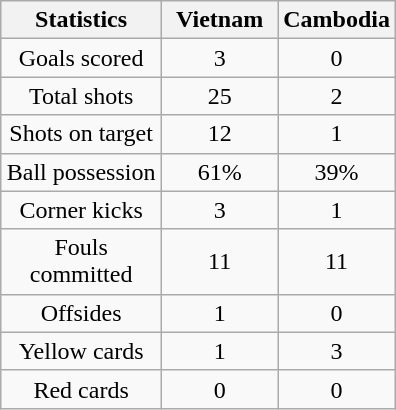<table class="wikitable" style="text-align:center;margin: auto">
<tr>
<th scope=col width=100>Statistics</th>
<th scope=col width=70>Vietnam</th>
<th scope=col width=70>Cambodia</th>
</tr>
<tr>
<td>Goals scored</td>
<td>3</td>
<td>0</td>
</tr>
<tr>
<td>Total shots</td>
<td>25</td>
<td>2</td>
</tr>
<tr>
<td>Shots on target</td>
<td>12</td>
<td>1</td>
</tr>
<tr>
<td>Ball possession</td>
<td>61%</td>
<td>39%</td>
</tr>
<tr>
<td>Corner kicks</td>
<td>3</td>
<td>1</td>
</tr>
<tr>
<td>Fouls committed</td>
<td>11</td>
<td>11</td>
</tr>
<tr>
<td>Offsides</td>
<td>1</td>
<td>0</td>
</tr>
<tr>
<td>Yellow cards</td>
<td>1</td>
<td>3</td>
</tr>
<tr>
<td>Red cards</td>
<td>0</td>
<td>0</td>
</tr>
</table>
